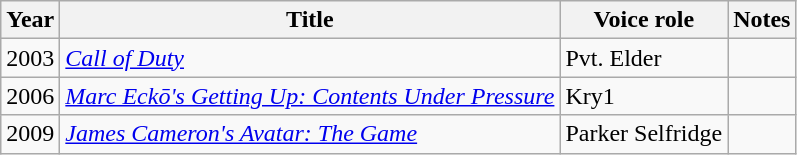<table class="wikitable">
<tr>
<th>Year</th>
<th>Title</th>
<th>Voice role</th>
<th>Notes</th>
</tr>
<tr>
<td>2003</td>
<td><em><a href='#'>Call of Duty</a></em></td>
<td>Pvt. Elder</td>
<td></td>
</tr>
<tr>
<td>2006</td>
<td><em><a href='#'>Marc Eckō's Getting Up: Contents Under Pressure</a></em></td>
<td>Kry1</td>
<td></td>
</tr>
<tr>
<td>2009</td>
<td><em><a href='#'>James Cameron's Avatar: The Game</a></em></td>
<td>Parker Selfridge</td>
<td></td>
</tr>
</table>
